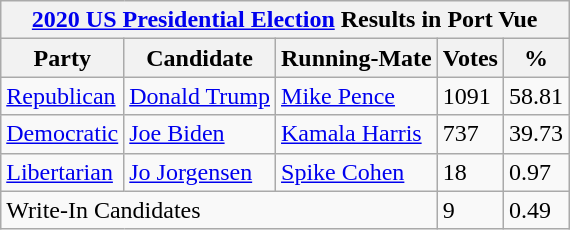<table class="wikitable">
<tr>
<th colspan="5"><a href='#'>2020 US Presidential Election</a> Results in Port Vue</th>
</tr>
<tr>
<th>Party</th>
<th>Candidate</th>
<th>Running-Mate</th>
<th>Votes</th>
<th>%</th>
</tr>
<tr>
<td><a href='#'>Republican</a></td>
<td><a href='#'>Donald Trump</a></td>
<td><a href='#'>Mike Pence</a></td>
<td>1091</td>
<td>58.81</td>
</tr>
<tr>
<td><a href='#'>Democratic</a></td>
<td><a href='#'>Joe Biden</a></td>
<td><a href='#'>Kamala Harris</a></td>
<td>737</td>
<td>39.73</td>
</tr>
<tr>
<td><a href='#'>Libertarian</a></td>
<td><a href='#'>Jo Jorgensen</a></td>
<td><a href='#'>Spike Cohen</a></td>
<td>18</td>
<td>0.97</td>
</tr>
<tr>
<td colspan="3">Write-In Candidates</td>
<td>9</td>
<td>0.49</td>
</tr>
</table>
